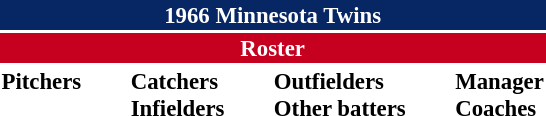<table class="toccolours" style="font-size: 95%;">
<tr>
<th colspan="10" style="background-color: #072764; color: white; text-align: center;">1966 Minnesota Twins</th>
</tr>
<tr>
<td colspan="10" style="background-color: #c6011f; color: white; text-align: center;"><strong>Roster</strong></td>
</tr>
<tr>
<td valign="top"><strong>Pitchers</strong><br>













</td>
<td width="25px"></td>
<td valign="top"><strong>Catchers</strong><br>



<strong>Infielders</strong>






</td>
<td width="25px"></td>
<td valign="top"><strong>Outfielders</strong><br>






<strong>Other batters</strong>
</td>
<td width="25px"></td>
<td valign="top"><strong>Manager</strong><br>
<strong>Coaches</strong>



</td>
</tr>
<tr>
</tr>
</table>
